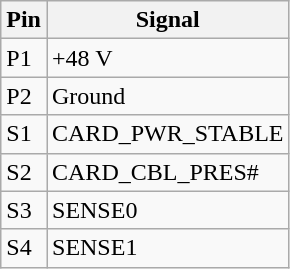<table class="wikitable">
<tr>
<th>Pin</th>
<th>Signal</th>
</tr>
<tr>
<td>P1</td>
<td>+48 V</td>
</tr>
<tr>
<td>P2</td>
<td>Ground</td>
</tr>
<tr>
<td>S1</td>
<td>CARD_PWR_STABLE</td>
</tr>
<tr>
<td>S2</td>
<td>CARD_CBL_PRES#</td>
</tr>
<tr>
<td>S3</td>
<td>SENSE0</td>
</tr>
<tr>
<td>S4</td>
<td>SENSE1</td>
</tr>
</table>
